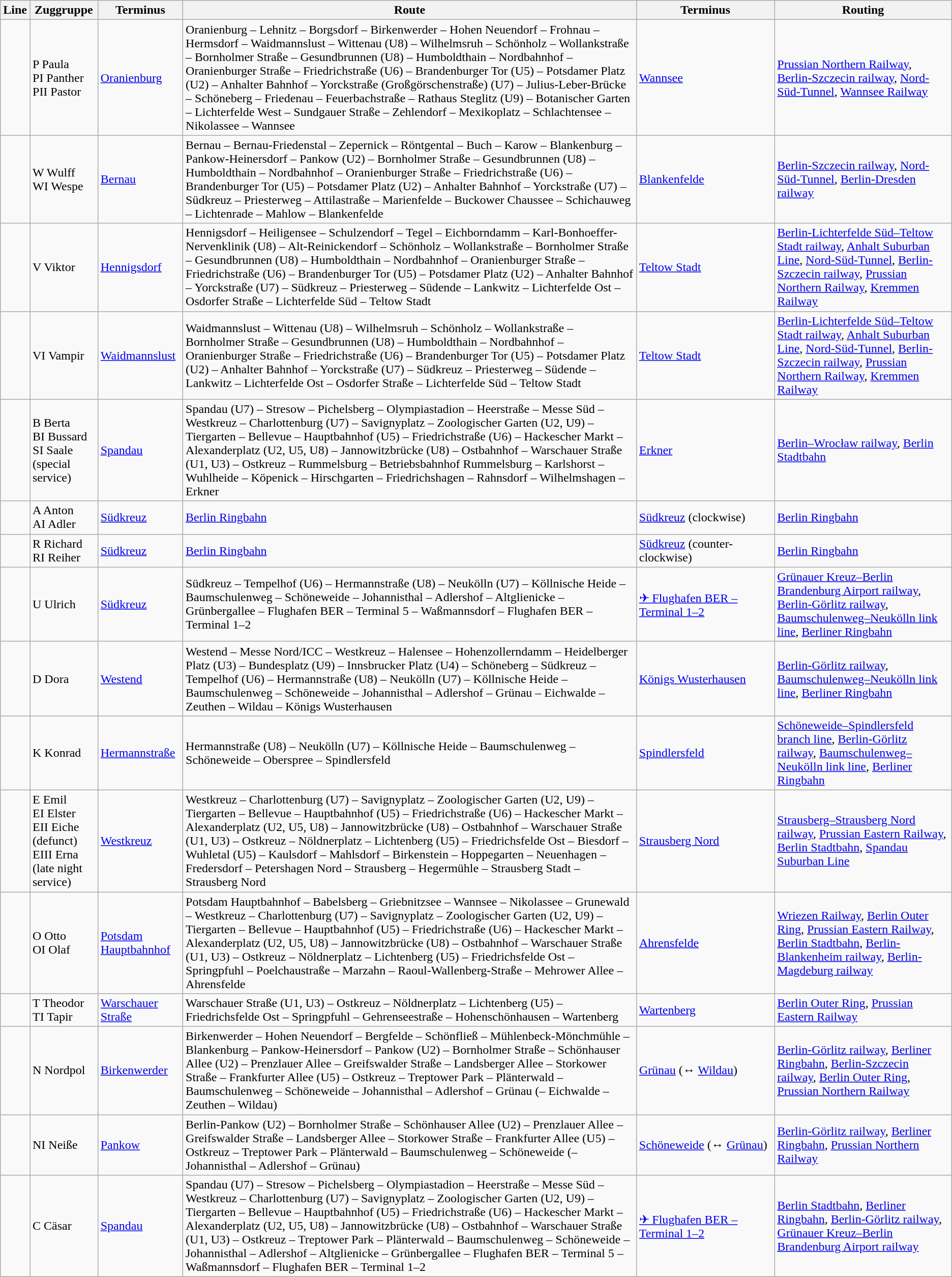<table class="wikitable sortable">
<tr>
<th>Line</th>
<th>Zuggruppe</th>
<th>Terminus</th>
<th>Route</th>
<th>Terminus</th>
<th>Routing</th>
</tr>
<tr>
<td></td>
<td>P Paula<br>PI Panther<br>PII Pastor</td>
<td><a href='#'>Oranienburg</a></td>
<td>Oranienburg – Lehnitz – Borgsdorf – Birkenwerder – Hohen Neuendorf – Frohnau – Hermsdorf – Waidmannslust – Wittenau (U8) – Wilhelmsruh – Schönholz – Wollankstraße – Bornholmer Straße – Gesundbrunnen (U8) – Humboldthain – Nordbahnhof – Oranienburger Straße – Friedrichstraße (U6) – Brandenburger Tor (U5) – Potsdamer Platz (U2) – Anhalter Bahnhof – Yorckstraße (Großgörschenstraße) (U7) – Julius-Leber-Brücke – Schöneberg – Friedenau – Feuerbachstraße – Rathaus Steglitz (U9) – Botanischer Garten – Lichterfelde West – Sundgauer Straße – Zehlendorf – Mexikoplatz – Schlachtensee – Nikolassee – Wannsee</td>
<td><a href='#'>Wannsee</a></td>
<td><a href='#'>Prussian Northern Railway</a>, <a href='#'>Berlin-Szczecin railway</a>, <a href='#'>Nord-Süd-Tunnel</a>, <a href='#'>Wannsee Railway</a></td>
</tr>
<tr>
<td></td>
<td>W Wulff<br>WI Wespe</td>
<td><a href='#'>Bernau</a></td>
<td>Bernau – Bernau-Friedenstal – Zepernick – Röntgental – Buch – Karow – Blankenburg – Pankow-Heinersdorf – Pankow (U2) – Bornholmer Straße – Gesundbrunnen (U8) – Humboldthain – Nordbahnhof – Oranienburger Straße – Friedrichstraße (U6) – Brandenburger Tor (U5) – Potsdamer Platz (U2) – Anhalter Bahnhof – Yorckstraße (U7) – Südkreuz – Priesterweg – Attilastraße – Marienfelde – Buckower Chaussee – Schichauweg – Lichtenrade – Mahlow – Blankenfelde</td>
<td><a href='#'>Blankenfelde</a></td>
<td><a href='#'>Berlin-Szczecin railway</a>, <a href='#'>Nord-Süd-Tunnel</a>, <a href='#'>Berlin-Dresden railway</a></td>
</tr>
<tr>
<td></td>
<td>V Viktor</td>
<td><a href='#'>Hennigsdorf</a></td>
<td>Hennigsdorf – Heiligensee – Schulzendorf – Tegel – Eichborndamm – Karl-Bonhoeffer-Nervenklinik (U8) – Alt-Reinickendorf – Schönholz – Wollankstraße – Bornholmer Straße – Gesundbrunnen (U8) – Humboldthain – Nordbahnhof – Oranienburger Straße – Friedrichstraße (U6) – Brandenburger Tor (U5) – Potsdamer Platz (U2) – Anhalter Bahnhof – Yorckstraße (U7) – Südkreuz – Priesterweg – Südende – Lankwitz – Lichterfelde Ost – Osdorfer Straße – Lichterfelde Süd – Teltow Stadt<br></td>
<td><a href='#'>Teltow Stadt</a></td>
<td><a href='#'>Berlin-Lichterfelde Süd–Teltow Stadt railway</a>, <a href='#'>Anhalt Suburban Line</a>, <a href='#'>Nord-Süd-Tunnel</a>, <a href='#'>Berlin-Szczecin railway</a>, <a href='#'>Prussian Northern Railway</a>, <a href='#'>Kremmen Railway</a></td>
</tr>
<tr>
<td></td>
<td>VI Vampir</td>
<td><a href='#'>Waidmannslust</a></td>
<td>Waidmannslust – Wittenau (U8) – Wilhelmsruh – Schönholz – Wollankstraße – Bornholmer Straße – Gesundbrunnen (U8) – Humboldthain – Nordbahnhof – Oranienburger Straße – Friedrichstraße (U6) – Brandenburger Tor (U5) – Potsdamer Platz (U2) – Anhalter Bahnhof – Yorckstraße (U7) – Südkreuz – Priesterweg – Südende – Lankwitz – Lichterfelde Ost – Osdorfer Straße – Lichterfelde Süd – Teltow Stadt</td>
<td><a href='#'>Teltow Stadt</a></td>
<td><a href='#'>Berlin-Lichterfelde Süd–Teltow Stadt railway</a>, <a href='#'>Anhalt Suburban Line</a>, <a href='#'>Nord-Süd-Tunnel</a>, <a href='#'>Berlin-Szczecin railway</a>, <a href='#'>Prussian Northern Railway</a>, <a href='#'>Kremmen Railway</a></td>
</tr>
<tr>
<td></td>
<td>B Berta<br>BI Bussard<br>SI Saale<br>(special service)</td>
<td><a href='#'>Spandau</a></td>
<td>Spandau (U7) – Stresow – Pichelsberg – Olympiastadion – Heerstraße – Messe Süd – Westkreuz – Charlottenburg (U7) – Savignyplatz – Zoologischer Garten (U2, U9) – Tiergarten – Bellevue – Hauptbahnhof (U5) – Friedrichstraße (U6) – Hackescher Markt – Alexanderplatz (U2, U5, U8) – Jannowitzbrücke (U8) – Ostbahnhof – Warschauer Straße (U1, U3) – Ostkreuz – Rummelsburg – Betriebsbahnhof Rummelsburg – Karlshorst – Wuhlheide – Köpenick – Hirschgarten – Friedrichshagen – Rahnsdorf – Wilhelmshagen – Erkner</td>
<td><a href='#'>Erkner</a></td>
<td><a href='#'>Berlin–Wrocław railway</a>, <a href='#'>Berlin Stadtbahn</a></td>
</tr>
<tr>
<td></td>
<td>A Anton<br>AI Adler</td>
<td><a href='#'>Südkreuz</a></td>
<td><a href='#'>Berlin Ringbahn</a></td>
<td><a href='#'>Südkreuz</a> (clockwise)</td>
<td><a href='#'>Berlin Ringbahn</a></td>
</tr>
<tr>
<td></td>
<td>R Richard<br>RI Reiher</td>
<td><a href='#'>Südkreuz</a></td>
<td><a href='#'>Berlin Ringbahn</a></td>
<td><a href='#'>Südkreuz</a> (counter-clockwise)</td>
<td><a href='#'>Berlin Ringbahn</a></td>
</tr>
<tr>
<td></td>
<td>U Ulrich</td>
<td><a href='#'>Südkreuz</a></td>
<td>Südkreuz – Tempelhof (U6) – Hermannstraße (U8) – Neukölln (U7) – Köllnische Heide – Baumschulenweg – Schöneweide – Johannisthal – Adlershof – Altglienicke – Grünbergallee – Flughafen BER – Terminal 5 – Waßmannsdorf – Flughafen BER – Terminal 1–2</td>
<td><a href='#'>✈ Flughafen BER – Terminal 1–2</a></td>
<td><a href='#'>Grünauer Kreuz–Berlin Brandenburg Airport railway</a>, <a href='#'>Berlin-Görlitz railway</a>, <a href='#'>Baumschulenweg–Neukölln link line</a>, <a href='#'>Berliner Ringbahn</a></td>
</tr>
<tr>
<td></td>
<td>D Dora</td>
<td><a href='#'>Westend</a></td>
<td>Westend – Messe Nord/ICC – Westkreuz – Halensee – Hohenzollerndamm – Heidelberger Platz (U3) – Bundesplatz (U9) – Innsbrucker Platz (U4) – Schöneberg – Südkreuz – Tempelhof (U6) – Hermannstraße (U8) – Neukölln (U7) – Köllnische Heide – Baumschulenweg – Schöneweide – Johannisthal – Adlershof – Grünau – Eichwalde – Zeuthen – Wildau – Königs Wusterhausen</td>
<td><a href='#'>Königs Wusterhausen</a></td>
<td><a href='#'>Berlin-Görlitz railway</a>, <a href='#'>Baumschulenweg–Neukölln link line</a>, <a href='#'>Berliner Ringbahn</a></td>
</tr>
<tr>
<td></td>
<td>K Konrad</td>
<td><a href='#'>Hermannstraße</a></td>
<td>Hermannstraße (U8) – Neukölln (U7) – Köllnische Heide – Baumschulenweg – Schöneweide – Oberspree – Spindlersfeld</td>
<td><a href='#'>Spindlersfeld</a></td>
<td><a href='#'>Schöneweide–Spindlersfeld branch line</a>, <a href='#'>Berlin-Görlitz railway</a>, <a href='#'>Baumschulenweg–Neukölln link line</a>, <a href='#'>Berliner Ringbahn</a></td>
</tr>
<tr>
<td></td>
<td>E Emil<br>EI Elster<br>EII Eiche (defunct)<br>EIII Erna<br>(late night service)</td>
<td><a href='#'>Westkreuz</a></td>
<td>Westkreuz – Charlottenburg (U7) – Savignyplatz – Zoologischer Garten (U2, U9) – Tiergarten – Bellevue – Hauptbahnhof (U5) – Friedrichstraße (U6) – Hackescher Markt – Alexanderplatz (U2, U5, U8) – Jannowitzbrücke (U8) – Ostbahnhof – Warschauer Straße (U1, U3) – Ostkreuz – Nöldnerplatz – Lichtenberg (U5) – Friedrichsfelde Ost – Biesdorf – Wuhletal (U5) – Kaulsdorf – Mahlsdorf – Birkenstein – Hoppegarten – Neuenhagen – Fredersdorf – Petershagen Nord – Strausberg – Hegermühle – Strausberg Stadt – Strausberg Nord</td>
<td><a href='#'>Strausberg Nord</a></td>
<td><a href='#'>Strausberg–Strausberg Nord railway</a>, <a href='#'>Prussian Eastern Railway</a>, <a href='#'>Berlin Stadtbahn</a>, <a href='#'>Spandau Suburban Line</a></td>
</tr>
<tr>
<td></td>
<td>O Otto<br>OI Olaf</td>
<td><a href='#'>Potsdam Hauptbahnhof</a></td>
<td>Potsdam Hauptbahnhof – Babelsberg – Griebnitzsee – Wannsee – Nikolassee – Grunewald – Westkreuz – Charlottenburg (U7) – Savignyplatz – Zoologischer Garten (U2, U9) – Tiergarten – Bellevue – Hauptbahnhof (U5) – Friedrichstraße (U6) – Hackescher Markt – Alexanderplatz (U2, U5, U8) – Jannowitzbrücke (U8) – Ostbahnhof – Warschauer Straße (U1, U3) – Ostkreuz – Nöldnerplatz – Lichtenberg (U5) – Friedrichsfelde Ost – Springpfuhl – Poelchaustraße – Marzahn – Raoul-Wallenberg-Straße – Mehrower Allee – Ahrensfelde</td>
<td><a href='#'>Ahrensfelde</a></td>
<td><a href='#'>Wriezen Railway</a>, <a href='#'>Berlin Outer Ring</a>, <a href='#'>Prussian Eastern Railway</a>, <a href='#'>Berlin Stadtbahn</a>, <a href='#'>Berlin-Blankenheim railway</a>, <a href='#'>Berlin-Magdeburg railway</a></td>
</tr>
<tr>
<td></td>
<td>T Theodor<br>TI Tapir</td>
<td><a href='#'>Warschauer Straße</a></td>
<td>Warschauer Straße (U1, U3) – Ostkreuz – Nöldnerplatz – Lichtenberg (U5) – Friedrichsfelde Ost – Springpfuhl – Gehrenseestraße – Hohenschönhausen – Wartenberg</td>
<td><a href='#'>Wartenberg</a></td>
<td><a href='#'>Berlin Outer Ring</a>, <a href='#'>Prussian Eastern Railway</a></td>
</tr>
<tr>
<td></td>
<td>N Nordpol</td>
<td><a href='#'>Birkenwerder</a></td>
<td>Birkenwerder – Hohen Neuendorf – Bergfelde – Schönfließ – Mühlenbeck-Mönchmühle – Blankenburg – Pankow-Heinersdorf – Pankow (U2) – Bornholmer Straße – Schönhauser Allee (U2) – Prenzlauer Allee – Greifswalder Straße – Landsberger Allee – Storkower Straße – Frankfurter Allee (U5) – Ostkreuz – Treptower Park – Plänterwald – Baumschulenweg – Schöneweide – Johannisthal – Adlershof – Grünau (– Eichwalde – Zeuthen – Wildau)</td>
<td><a href='#'>Grünau</a> (↔ <a href='#'>Wildau</a>)</td>
<td><a href='#'>Berlin-Görlitz railway</a>, <a href='#'>Berliner Ringbahn</a>, <a href='#'>Berlin-Szczecin railway</a>, <a href='#'>Berlin Outer Ring</a>, <a href='#'>Prussian Northern Railway</a></td>
</tr>
<tr>
<td></td>
<td>NI Neiße</td>
<td><a href='#'>Pankow</a></td>
<td>Berlin-Pankow (U2) – Bornholmer Straße – Schönhauser Allee (U2) – Prenzlauer Allee – Greifswalder Straße – Landsberger Allee – Storkower Straße – Frankfurter Allee (U5) – Ostkreuz – Treptower Park – Plänterwald – Baumschulenweg – Schöneweide (– Johannisthal – Adlershof – Grünau)</td>
<td><a href='#'>Schöneweide</a> (↔ <a href='#'>Grünau</a>)</td>
<td><a href='#'>Berlin-Görlitz railway</a>, <a href='#'>Berliner Ringbahn</a>, <a href='#'>Prussian Northern Railway</a></td>
</tr>
<tr>
<td></td>
<td>C Cäsar</td>
<td><a href='#'>Spandau</a></td>
<td>Spandau (U7) – Stresow – Pichelsberg – Olympiastadion – Heerstraße – Messe Süd – Westkreuz – Charlottenburg (U7) – Savignyplatz – Zoologischer Garten (U2, U9) – Tiergarten – Bellevue – Hauptbahnhof (U5) – Friedrichstraße (U6) – Hackescher Markt – Alexanderplatz (U2, U5, U8) – Jannowitzbrücke (U8) – Ostbahnhof – Warschauer Straße (U1, U3) – Ostkreuz – Treptower Park – Plänterwald – Baumschulenweg – Schöneweide – Johannisthal – Adlershof – Altglienicke – Grünbergallee – Flughafen BER – Terminal 5 – Waßmannsdorf – Flughafen BER – Terminal 1–2</td>
<td><a href='#'>✈ Flughafen BER – Terminal 1–2</a></td>
<td><a href='#'>Berlin Stadtbahn</a>, <a href='#'>Berliner Ringbahn</a>, <a href='#'>Berlin-Görlitz railway</a>, <a href='#'>Grünauer Kreuz–Berlin Brandenburg Airport railway</a></td>
</tr>
</table>
